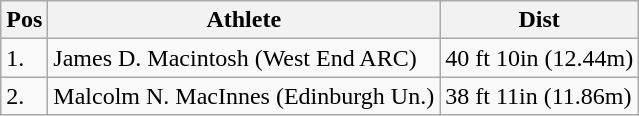<table class="wikitable">
<tr>
<th>Pos</th>
<th>Athlete</th>
<th>Dist</th>
</tr>
<tr>
<td>1.</td>
<td>James D. Macintosh (West End ARC)</td>
<td>40 ft 10in (12.44m)</td>
</tr>
<tr>
<td>2.</td>
<td>Malcolm N. MacInnes (Edinburgh Un.)</td>
<td>38 ft 11in (11.86m)</td>
</tr>
</table>
